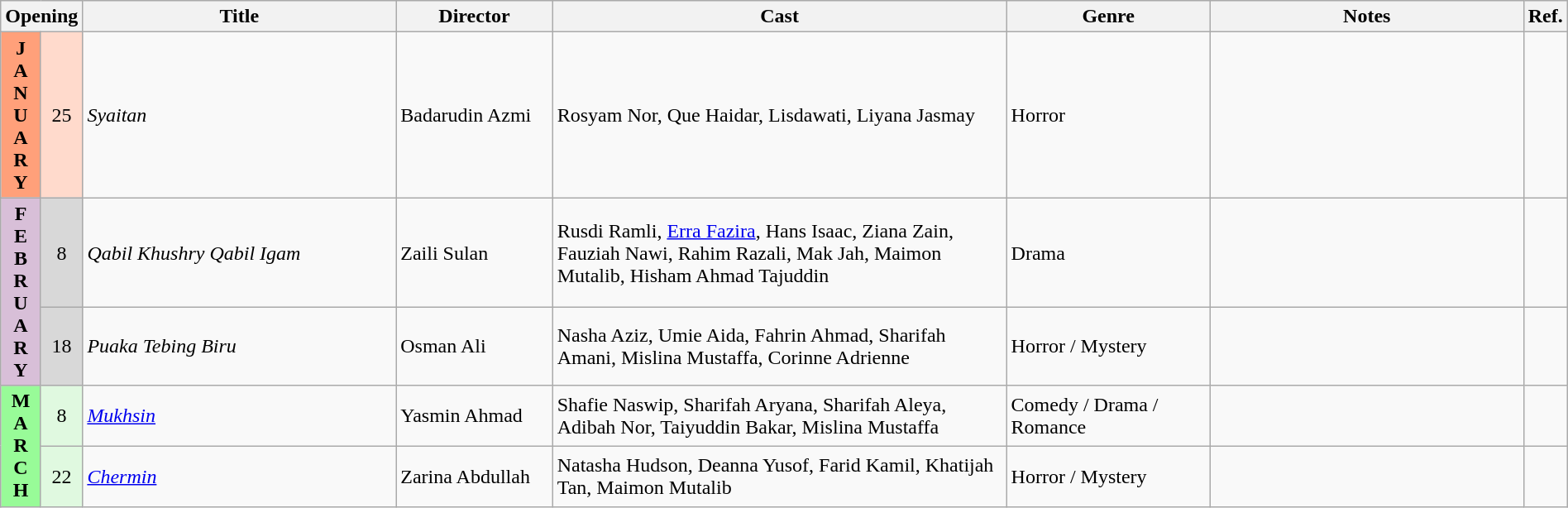<table class="wikitable" width="100%">
<tr>
<th colspan="2">Opening</th>
<th style="width:20%;">Title</th>
<th style="width:10%;">Director</th>
<th>Cast</th>
<th style="width:13%">Genre</th>
<th style="width:20%">Notes</th>
<th>Ref.</th>
</tr>
<tr>
<th rowspan=1 style="text-align:center; background:#ffa07a;">J<br>A<br>N<br>U<br>A<br>R<br>Y</th>
<td rowspan=1 style="text-align:center; background:#ffdacc;">25</td>
<td><em>Syaitan</em></td>
<td>Badarudin Azmi</td>
<td>Rosyam Nor, Que Haidar, Lisdawati, Liyana Jasmay</td>
<td>Horror</td>
<td></td>
<td></td>
</tr>
<tr>
<th rowspan=2 style="text-align:center; background:thistle;">F<br>E<br>B<br>R<br>U<br>A<br>R<br>Y</th>
<td rowspan=1 style="text-align:center; background:#d8d8d8;">8</td>
<td><em>Qabil Khushry Qabil Igam</em></td>
<td>Zaili Sulan</td>
<td>Rusdi Ramli, <a href='#'>Erra Fazira</a>, Hans Isaac, Ziana Zain, Fauziah Nawi, Rahim Razali, Mak Jah, Maimon Mutalib, Hisham Ahmad Tajuddin</td>
<td>Drama</td>
<td></td>
<td></td>
</tr>
<tr>
<td rowspan=1 style="text-align:center; background:#d8d8d8;">18</td>
<td><em>Puaka Tebing Biru</em></td>
<td>Osman Ali</td>
<td>Nasha Aziz, Umie Aida, Fahrin Ahmad, Sharifah Amani, Mislina Mustaffa, Corinne Adrienne</td>
<td>Horror / Mystery</td>
<td></td>
<td></td>
</tr>
<tr>
<th rowspan=2 style="text-align:center; background:#98fb98;">M<br>A<br>R<br>C<br>H</th>
<td rowspan=1 style="text-align:center; background:#e0f9e0;">8</td>
<td><em><a href='#'>Mukhsin</a></em></td>
<td>Yasmin Ahmad</td>
<td>Shafie Naswip, Sharifah Aryana, Sharifah Aleya, Adibah Nor, Taiyuddin Bakar, Mislina Mustaffa</td>
<td>Comedy / Drama / Romance</td>
<td></td>
<td></td>
</tr>
<tr>
<td rowspan=1 style="text-align:center; background:#e0f9e0;">22</td>
<td><em><a href='#'>Chermin</a></em></td>
<td>Zarina Abdullah</td>
<td>Natasha Hudson, Deanna Yusof, Farid Kamil, Khatijah Tan, Maimon Mutalib</td>
<td>Horror / Mystery</td>
<td></td>
<td></td>
</tr>
</table>
